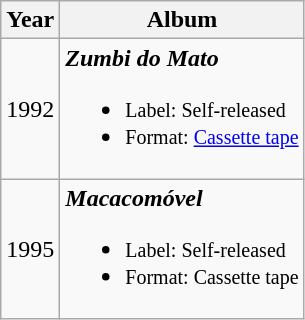<table class="wikitable">
<tr>
<th>Year</th>
<th>Album</th>
</tr>
<tr>
<td>1992</td>
<td><strong><em>Zumbi do Mato</em></strong><br><ul><li><small>Label: Self-released</small></li><li><small>Format: <a href='#'>Cassette tape</a></small></li></ul></td>
</tr>
<tr>
<td>1995</td>
<td><strong><em>Macacomóvel</em></strong><br><ul><li><small>Label: Self-released</small></li><li><small>Format: Cassette tape</small></li></ul></td>
</tr>
</table>
